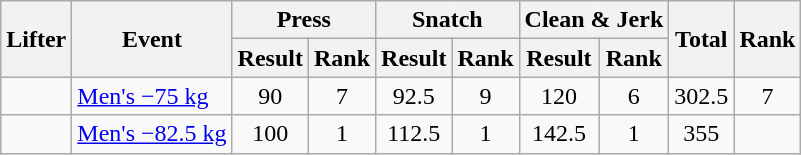<table class="wikitable sortable" style=text-align:center>
<tr>
<th rowspan=2>Lifter</th>
<th rowspan=2>Event</th>
<th colspan=2>Press</th>
<th colspan=2>Snatch</th>
<th colspan=2>Clean & Jerk</th>
<th rowspan=2>Total</th>
<th rowspan=2>Rank</th>
</tr>
<tr>
<th>Result</th>
<th>Rank</th>
<th>Result</th>
<th>Rank</th>
<th>Result</th>
<th>Rank</th>
</tr>
<tr>
<td align=left></td>
<td align=left><a href='#'>Men's −75 kg</a></td>
<td>90</td>
<td>7</td>
<td>92.5</td>
<td>9</td>
<td>120</td>
<td>6</td>
<td>302.5</td>
<td>7</td>
</tr>
<tr>
<td align=left><strong></strong></td>
<td align=left><a href='#'>Men's −82.5 kg</a></td>
<td>100 </td>
<td>1</td>
<td>112.5 </td>
<td>1</td>
<td>142.5 </td>
<td>1</td>
<td>355 </td>
<td></td>
</tr>
</table>
